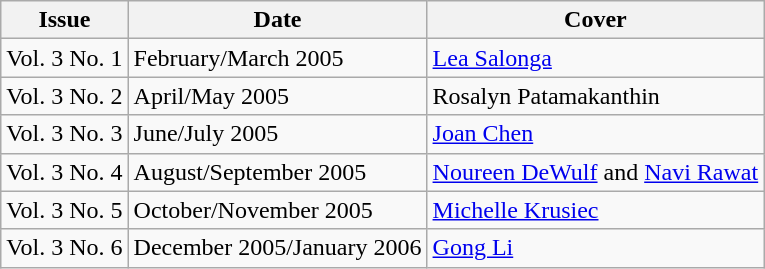<table class="wikitable">
<tr>
<th>Issue</th>
<th>Date</th>
<th>Cover</th>
</tr>
<tr>
<td>Vol. 3 No. 1</td>
<td>February/March 2005</td>
<td><a href='#'>Lea Salonga</a></td>
</tr>
<tr>
<td>Vol. 3 No. 2</td>
<td>April/May 2005</td>
<td>Rosalyn Patamakanthin</td>
</tr>
<tr>
<td>Vol. 3 No. 3</td>
<td>June/July 2005</td>
<td><a href='#'>Joan Chen</a></td>
</tr>
<tr>
<td>Vol. 3 No. 4</td>
<td>August/September 2005</td>
<td><a href='#'>Noureen DeWulf</a> and <a href='#'>Navi Rawat</a></td>
</tr>
<tr>
<td>Vol. 3 No. 5</td>
<td>October/November 2005</td>
<td><a href='#'>Michelle Krusiec</a></td>
</tr>
<tr>
<td>Vol. 3 No. 6</td>
<td>December 2005/January 2006</td>
<td><a href='#'>Gong Li</a></td>
</tr>
</table>
